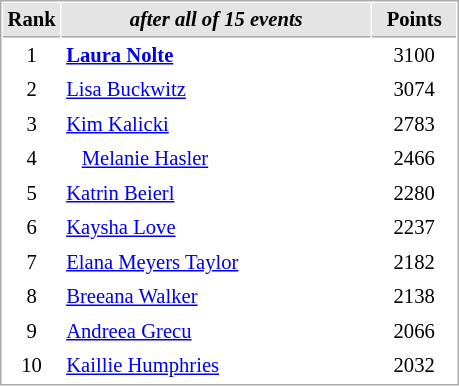<table cellspacing="1" cellpadding="3" style="border:1px solid #AAAAAA; font-size:86%">
<tr style="background-color: #E4E4E4;">
<th style="border-bottom:1px solid #AAAAAA; width: 10px;">Rank</th>
<th style="border-bottom:1px solid #AAAAAA; width: 200px;"><em>after all of 15 events</em></th>
<th style="border-bottom:1px solid #AAAAAA; width: 50px;">Points</th>
</tr>
<tr>
<td align=center>1</td>
<td><strong> <a href='#'>Laura Nolte</a></strong></td>
<td align=center>3100</td>
</tr>
<tr>
<td align=center>2</td>
<td> <a href='#'>Lisa Buckwitz</a></td>
<td align=center>3074</td>
</tr>
<tr>
<td align=center>3</td>
<td> <a href='#'>Kim Kalicki</a></td>
<td align=center>2783</td>
</tr>
<tr>
<td align=center>4</td>
<td>   <a href='#'>Melanie Hasler</a></td>
<td align=center>2466</td>
</tr>
<tr>
<td align=center>5</td>
<td> <a href='#'>Katrin Beierl</a></td>
<td align=center>2280</td>
</tr>
<tr>
<td align=center>6</td>
<td> <a href='#'>Kaysha Love</a></td>
<td align=center>2237</td>
</tr>
<tr>
<td align=center>7</td>
<td> <a href='#'>Elana Meyers Taylor</a></td>
<td align=center>2182</td>
</tr>
<tr>
<td align=center>8</td>
<td> <a href='#'>Breeana Walker</a></td>
<td align=center>2138</td>
</tr>
<tr>
<td align=center>9</td>
<td> <a href='#'>Andreea Grecu</a></td>
<td align=center>2066</td>
</tr>
<tr>
<td align=center>10</td>
<td> <a href='#'>Kaillie Humphries</a></td>
<td align=center>2032</td>
</tr>
</table>
